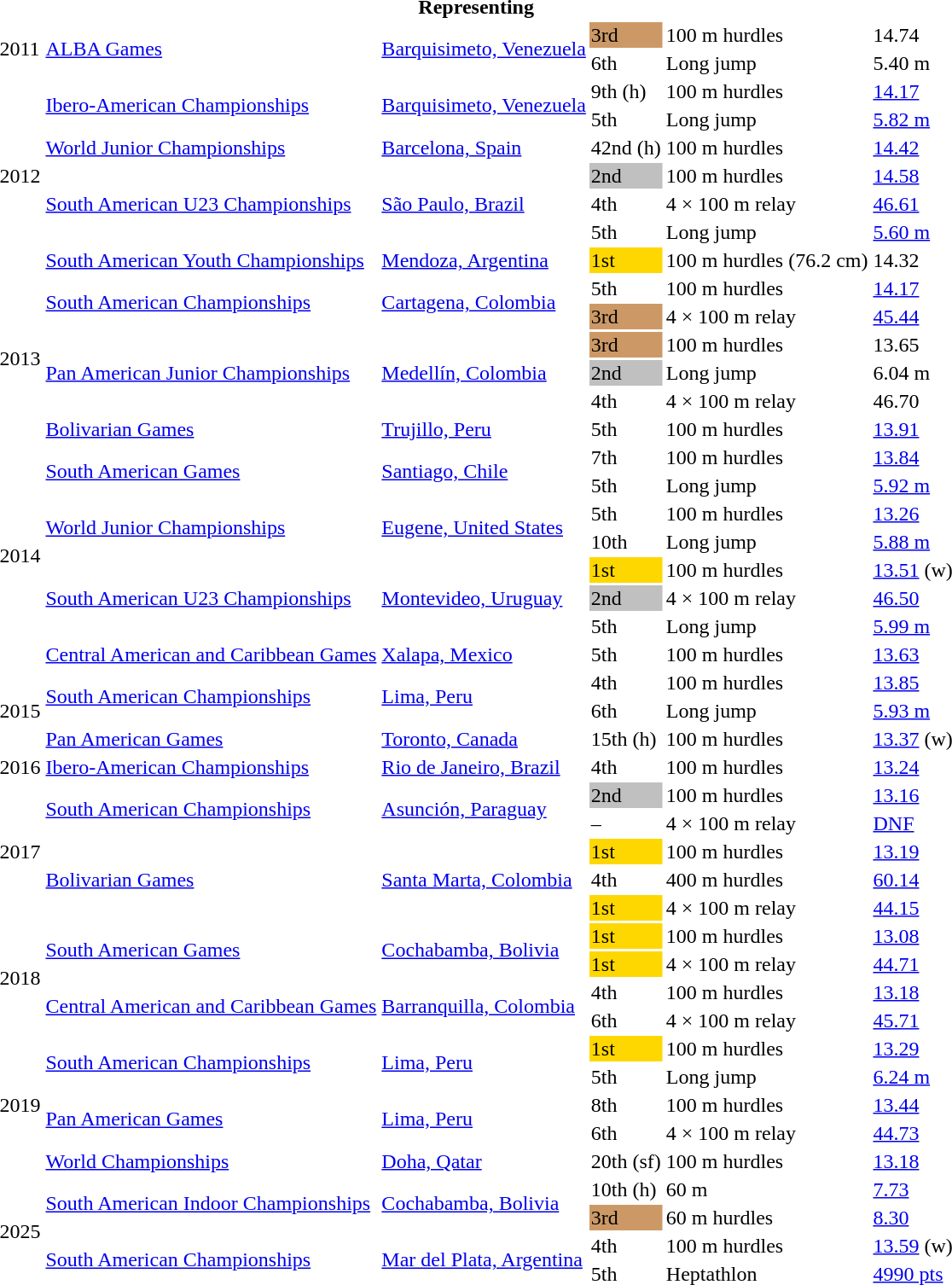<table>
<tr>
<th colspan="6">Representing </th>
</tr>
<tr>
<td rowspan=2>2011</td>
<td rowspan=2><a href='#'>ALBA Games</a></td>
<td rowspan=2><a href='#'>Barquisimeto, Venezuela</a></td>
<td bgcolor=cc9966>3rd</td>
<td>100 m hurdles</td>
<td>14.74</td>
</tr>
<tr>
<td>6th</td>
<td>Long jump</td>
<td>5.40 m</td>
</tr>
<tr>
<td rowspan=7>2012</td>
<td rowspan=2><a href='#'>Ibero-American Championships</a></td>
<td rowspan=2><a href='#'>Barquisimeto, Venezuela</a></td>
<td>9th (h)</td>
<td>100 m hurdles</td>
<td><a href='#'>14.17</a></td>
</tr>
<tr>
<td>5th</td>
<td>Long jump</td>
<td><a href='#'>5.82 m</a></td>
</tr>
<tr>
<td><a href='#'>World Junior Championships</a></td>
<td><a href='#'>Barcelona, Spain</a></td>
<td>42nd (h)</td>
<td>100 m hurdles</td>
<td><a href='#'>14.42</a></td>
</tr>
<tr>
<td rowspan=3><a href='#'>South American U23 Championships</a></td>
<td rowspan=3><a href='#'>São Paulo, Brazil</a></td>
<td bgcolor=silver>2nd</td>
<td>100 m hurdles</td>
<td><a href='#'>14.58</a></td>
</tr>
<tr>
<td>4th</td>
<td>4 × 100 m relay</td>
<td><a href='#'>46.61</a></td>
</tr>
<tr>
<td>5th</td>
<td>Long jump</td>
<td><a href='#'>5.60 m</a></td>
</tr>
<tr>
<td><a href='#'>South American Youth Championships</a></td>
<td><a href='#'>Mendoza, Argentina</a></td>
<td bgcolor=gold>1st</td>
<td>100 m hurdles (76.2 cm)</td>
<td>14.32</td>
</tr>
<tr>
<td rowspan=6>2013</td>
<td rowspan=2><a href='#'>South American Championships</a></td>
<td rowspan=2><a href='#'>Cartagena, Colombia</a></td>
<td>5th</td>
<td>100 m hurdles</td>
<td><a href='#'>14.17</a></td>
</tr>
<tr>
<td bgcolor=cc9966>3rd</td>
<td>4 × 100 m relay</td>
<td><a href='#'>45.44</a></td>
</tr>
<tr>
<td rowspan=3><a href='#'>Pan American Junior Championships</a></td>
<td rowspan=3><a href='#'>Medellín, Colombia</a></td>
<td bgcolor=cc9966>3rd</td>
<td>100 m hurdles</td>
<td>13.65</td>
</tr>
<tr>
<td bgcolor=silver>2nd</td>
<td>Long jump</td>
<td>6.04 m</td>
</tr>
<tr>
<td>4th</td>
<td>4 × 100 m relay</td>
<td>46.70</td>
</tr>
<tr>
<td><a href='#'>Bolivarian Games</a></td>
<td><a href='#'>Trujillo, Peru</a></td>
<td>5th</td>
<td>100 m hurdles</td>
<td><a href='#'>13.91</a></td>
</tr>
<tr>
<td rowspan=8>2014</td>
<td rowspan=2><a href='#'>South American Games</a></td>
<td rowspan=2><a href='#'>Santiago, Chile</a></td>
<td>7th</td>
<td>100 m hurdles</td>
<td><a href='#'>13.84</a></td>
</tr>
<tr>
<td>5th</td>
<td>Long jump</td>
<td><a href='#'>5.92 m</a></td>
</tr>
<tr>
<td rowspan=2><a href='#'>World Junior Championships</a></td>
<td rowspan=2><a href='#'>Eugene, United States</a></td>
<td>5th</td>
<td>100 m hurdles</td>
<td><a href='#'>13.26</a></td>
</tr>
<tr>
<td>10th</td>
<td>Long jump</td>
<td><a href='#'>5.88 m</a></td>
</tr>
<tr>
<td rowspan=3><a href='#'>South American U23 Championships</a></td>
<td rowspan=3><a href='#'>Montevideo, Uruguay</a></td>
<td bgcolor=gold>1st</td>
<td>100 m hurdles</td>
<td><a href='#'>13.51</a> (w)</td>
</tr>
<tr>
<td bgcolor=silver>2nd</td>
<td>4 × 100 m relay</td>
<td><a href='#'>46.50</a></td>
</tr>
<tr>
<td>5th</td>
<td>Long jump</td>
<td><a href='#'>5.99 m</a></td>
</tr>
<tr>
<td><a href='#'>Central American and Caribbean Games</a></td>
<td><a href='#'>Xalapa, Mexico</a></td>
<td>5th</td>
<td>100 m hurdles</td>
<td><a href='#'>13.63</a></td>
</tr>
<tr>
<td rowspan=3>2015</td>
<td rowspan=2><a href='#'>South American Championships</a></td>
<td rowspan=2><a href='#'>Lima, Peru</a></td>
<td>4th</td>
<td>100 m hurdles</td>
<td><a href='#'>13.85</a></td>
</tr>
<tr>
<td>6th</td>
<td>Long jump</td>
<td><a href='#'>5.93 m</a></td>
</tr>
<tr>
<td><a href='#'>Pan American Games</a></td>
<td><a href='#'>Toronto, Canada</a></td>
<td>15th (h)</td>
<td>100 m hurdles</td>
<td><a href='#'>13.37</a> (w)</td>
</tr>
<tr>
<td>2016</td>
<td><a href='#'>Ibero-American Championships</a></td>
<td><a href='#'>Rio de Janeiro, Brazil</a></td>
<td>4th</td>
<td>100 m hurdles</td>
<td><a href='#'>13.24</a></td>
</tr>
<tr>
<td rowspan=5>2017</td>
<td rowspan=2><a href='#'>South American Championships</a></td>
<td rowspan=2><a href='#'>Asunción, Paraguay</a></td>
<td bgcolor=silver>2nd</td>
<td>100 m hurdles</td>
<td><a href='#'>13.16</a></td>
</tr>
<tr>
<td>–</td>
<td>4 × 100 m relay</td>
<td><a href='#'>DNF</a></td>
</tr>
<tr>
<td rowspan=3><a href='#'>Bolivarian Games</a></td>
<td rowspan=3><a href='#'>Santa Marta, Colombia</a></td>
<td bgcolor=gold>1st</td>
<td>100 m hurdles</td>
<td><a href='#'>13.19</a></td>
</tr>
<tr>
<td>4th</td>
<td>400 m hurdles</td>
<td><a href='#'>60.14</a></td>
</tr>
<tr>
<td bgcolor=gold>1st</td>
<td>4 × 100 m relay</td>
<td><a href='#'>44.15</a></td>
</tr>
<tr>
<td rowspan=4>2018</td>
<td rowspan=2><a href='#'>South American Games</a></td>
<td rowspan=2><a href='#'>Cochabamba, Bolivia</a></td>
<td bgcolor=gold>1st</td>
<td>100 m hurdles</td>
<td><a href='#'>13.08</a></td>
</tr>
<tr>
<td bgcolor=gold>1st</td>
<td>4 × 100 m relay</td>
<td><a href='#'>44.71</a></td>
</tr>
<tr>
<td rowspan=2><a href='#'>Central American and Caribbean Games</a></td>
<td rowspan=2><a href='#'>Barranquilla, Colombia</a></td>
<td>4th</td>
<td>100 m hurdles</td>
<td><a href='#'>13.18</a></td>
</tr>
<tr>
<td>6th</td>
<td>4 × 100 m relay</td>
<td><a href='#'>45.71</a></td>
</tr>
<tr>
<td rowspan=5>2019</td>
<td rowspan=2><a href='#'>South American Championships</a></td>
<td rowspan=2><a href='#'>Lima, Peru</a></td>
<td bgcolor=gold>1st</td>
<td>100 m hurdles</td>
<td><a href='#'>13.29</a></td>
</tr>
<tr>
<td>5th</td>
<td>Long jump</td>
<td><a href='#'>6.24 m</a></td>
</tr>
<tr>
<td rowspan=2><a href='#'>Pan American Games</a></td>
<td rowspan=2><a href='#'>Lima, Peru</a></td>
<td>8th</td>
<td>100 m hurdles</td>
<td><a href='#'>13.44</a></td>
</tr>
<tr>
<td>6th</td>
<td>4 × 100 m relay</td>
<td><a href='#'>44.73</a></td>
</tr>
<tr>
<td><a href='#'>World Championships</a></td>
<td><a href='#'>Doha, Qatar</a></td>
<td>20th (sf)</td>
<td>100 m hurdles</td>
<td><a href='#'>13.18</a></td>
</tr>
<tr>
<td rowspan=4>2025</td>
<td rowspan=2><a href='#'>South American Indoor Championships</a></td>
<td rowspan=2><a href='#'>Cochabamba, Bolivia</a></td>
<td>10th (h)</td>
<td>60 m</td>
<td><a href='#'>7.73</a></td>
</tr>
<tr>
<td bgcolor=cc9966>3rd</td>
<td>60 m hurdles</td>
<td><a href='#'>8.30</a></td>
</tr>
<tr>
<td rowspan=2><a href='#'>South American Championships</a></td>
<td rowspan=2><a href='#'>Mar del Plata, Argentina</a></td>
<td>4th</td>
<td>100 m hurdles</td>
<td><a href='#'>13.59</a> (w)</td>
</tr>
<tr>
<td>5th</td>
<td>Heptathlon</td>
<td><a href='#'>4990 pts</a></td>
</tr>
</table>
